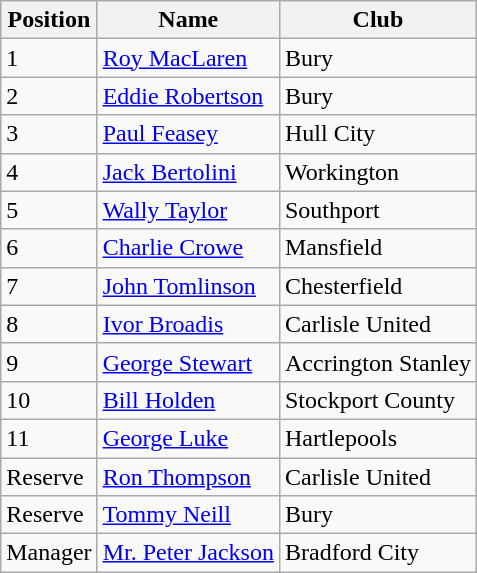<table class="wikitable" border="1">
<tr>
<th>Position</th>
<th>Name</th>
<th>Club</th>
</tr>
<tr>
<td>1</td>
<td><a href='#'>Roy MacLaren</a></td>
<td>Bury</td>
</tr>
<tr>
<td>2</td>
<td><a href='#'>Eddie Robertson</a></td>
<td>Bury</td>
</tr>
<tr>
<td>3</td>
<td><a href='#'>Paul Feasey</a></td>
<td>Hull City</td>
</tr>
<tr>
<td>4</td>
<td><a href='#'>Jack Bertolini</a></td>
<td>Workington</td>
</tr>
<tr>
<td>5</td>
<td><a href='#'>Wally Taylor</a></td>
<td>Southport</td>
</tr>
<tr>
<td>6</td>
<td><a href='#'>Charlie Crowe</a></td>
<td>Mansfield</td>
</tr>
<tr>
<td>7</td>
<td><a href='#'>John Tomlinson</a></td>
<td>Chesterfield</td>
</tr>
<tr>
<td>8</td>
<td><a href='#'>Ivor Broadis</a></td>
<td>Carlisle United</td>
</tr>
<tr>
<td>9</td>
<td><a href='#'>George Stewart</a></td>
<td>Accrington Stanley</td>
</tr>
<tr>
<td>10</td>
<td><a href='#'>Bill Holden</a></td>
<td>Stockport County</td>
</tr>
<tr>
<td>11</td>
<td><a href='#'>George Luke</a></td>
<td>Hartlepools</td>
</tr>
<tr>
<td>Reserve</td>
<td><a href='#'>Ron Thompson</a></td>
<td>Carlisle United</td>
</tr>
<tr>
<td>Reserve</td>
<td><a href='#'>Tommy Neill</a></td>
<td>Bury</td>
</tr>
<tr>
<td>Manager</td>
<td><a href='#'>Mr. Peter Jackson</a></td>
<td>Bradford City</td>
</tr>
</table>
